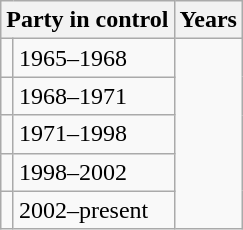<table class="wikitable">
<tr>
<th colspan="2">Party in control</th>
<th>Years</th>
</tr>
<tr>
<td></td>
<td>1965–1968</td>
</tr>
<tr>
<td></td>
<td>1968–1971</td>
</tr>
<tr>
<td></td>
<td>1971–1998</td>
</tr>
<tr>
<td></td>
<td>1998–2002</td>
</tr>
<tr>
<td></td>
<td>2002–present</td>
</tr>
</table>
